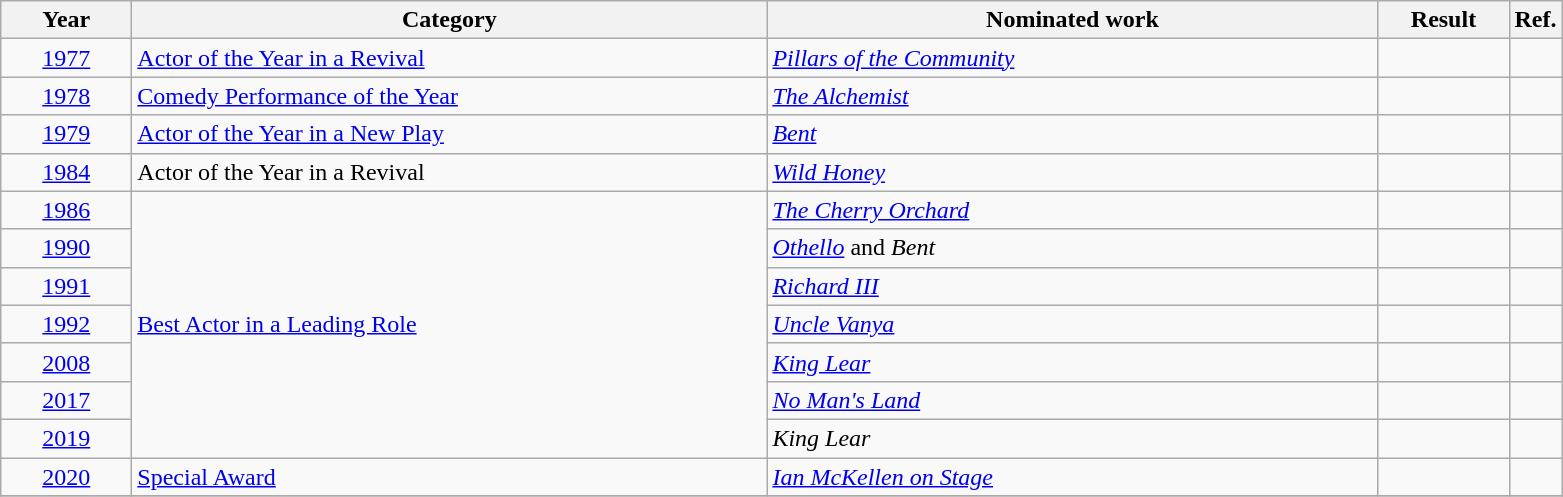<table class=wikitable>
<tr>
<th scope="col" style="width:5em;">Year</th>
<th scope="col" style="width:26em;">Category</th>
<th scope="col" style="width:25em;">Nominated work</th>
<th scope="col" style="width:5em;">Result</th>
<th>Ref.</th>
</tr>
<tr>
<td style="text-align:center;"><a href='#'>1977</a></td>
<td><a href='#'>Actor of the Year in a Revival</a></td>
<td><em><a href='#'>Pillars of the Community</a></em></td>
<td></td>
<td style="text-align:center;"></td>
</tr>
<tr>
<td style="text-align:center;"><a href='#'>1978</a></td>
<td><a href='#'>Comedy Performance of the Year</a></td>
<td><em><a href='#'>The Alchemist</a></em></td>
<td></td>
<td style="text-align:center;"></td>
</tr>
<tr>
<td style="text-align:center;"><a href='#'>1979</a></td>
<td><a href='#'>Actor of the Year in a New Play</a></td>
<td><em><a href='#'>Bent</a></em></td>
<td></td>
<td style="text-align:center;"></td>
</tr>
<tr>
<td style="text-align:center;"><a href='#'>1984</a></td>
<td>Actor of the Year in a Revival</td>
<td><em><a href='#'>Wild Honey</a></em></td>
<td></td>
<td style="text-align:center;"></td>
</tr>
<tr>
<td style="text-align:center;"><a href='#'>1986</a></td>
<td rowspan="7"><a href='#'>Best Actor in a Leading Role</a></td>
<td><em><a href='#'>The Cherry Orchard</a></em></td>
<td></td>
<td style="text-align:center;"></td>
</tr>
<tr>
<td style="text-align:center;"><a href='#'>1990</a></td>
<td><em><a href='#'>Othello</a></em> and <em>Bent</em></td>
<td></td>
<td style="text-align:center;"></td>
</tr>
<tr>
<td style="text-align:center;"><a href='#'>1991</a></td>
<td><em><a href='#'>Richard III</a></em></td>
<td></td>
<td style="text-align:center;"></td>
</tr>
<tr>
<td style="text-align:center;"><a href='#'>1992</a></td>
<td><em><a href='#'>Uncle Vanya</a></em></td>
<td></td>
<td style="text-align:center;"></td>
</tr>
<tr>
<td style="text-align:center;"><a href='#'>2008</a></td>
<td><em><a href='#'>King Lear</a></em></td>
<td></td>
<td style="text-align:center;"></td>
</tr>
<tr>
<td style="text-align:center;"><a href='#'>2017</a></td>
<td><em><a href='#'>No Man's Land</a></em></td>
<td></td>
<td style="text-align:center;"></td>
</tr>
<tr>
<td style="text-align:center;"><a href='#'>2019</a></td>
<td><em>King Lear</em></td>
<td></td>
<td style="text-align:center;"></td>
</tr>
<tr>
<td style="text-align:center;"><a href='#'>2020</a></td>
<td><a href='#'>Special Award</a></td>
<td><em><a href='#'>Ian McKellen on Stage</a></em></td>
<td></td>
<td style="text-align:center;"></td>
</tr>
<tr>
</tr>
</table>
